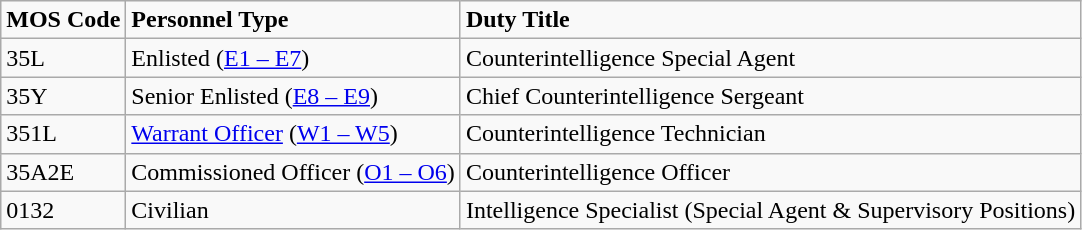<table class="wikitable">
<tr>
<td><strong>MOS Code</strong></td>
<td><strong>Personnel Type</strong></td>
<td><strong>Duty Title</strong></td>
</tr>
<tr>
<td>35L</td>
<td>Enlisted (<a href='#'>E1 – E7</a>)</td>
<td>Counterintelligence Special Agent</td>
</tr>
<tr>
<td>35Y</td>
<td>Senior Enlisted (<a href='#'>E8 – E9</a>)</td>
<td>Chief Counterintelligence Sergeant</td>
</tr>
<tr>
<td>351L</td>
<td><a href='#'>Warrant Officer</a> (<a href='#'>W1 – W5</a>)</td>
<td>Counterintelligence Technician</td>
</tr>
<tr>
<td>35A2E</td>
<td>Commissioned Officer (<a href='#'>O1 – O6</a>)</td>
<td>Counterintelligence Officer</td>
</tr>
<tr>
<td>0132</td>
<td>Civilian</td>
<td>Intelligence Specialist (Special Agent & Supervisory Positions)</td>
</tr>
</table>
